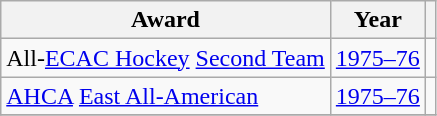<table class="wikitable">
<tr>
<th>Award</th>
<th>Year</th>
<th></th>
</tr>
<tr>
<td>All-<a href='#'>ECAC Hockey</a> <a href='#'>Second Team</a></td>
<td><a href='#'>1975–76</a></td>
<td></td>
</tr>
<tr>
<td><a href='#'>AHCA</a> <a href='#'>East All-American</a></td>
<td><a href='#'>1975–76</a></td>
<td></td>
</tr>
<tr>
</tr>
</table>
